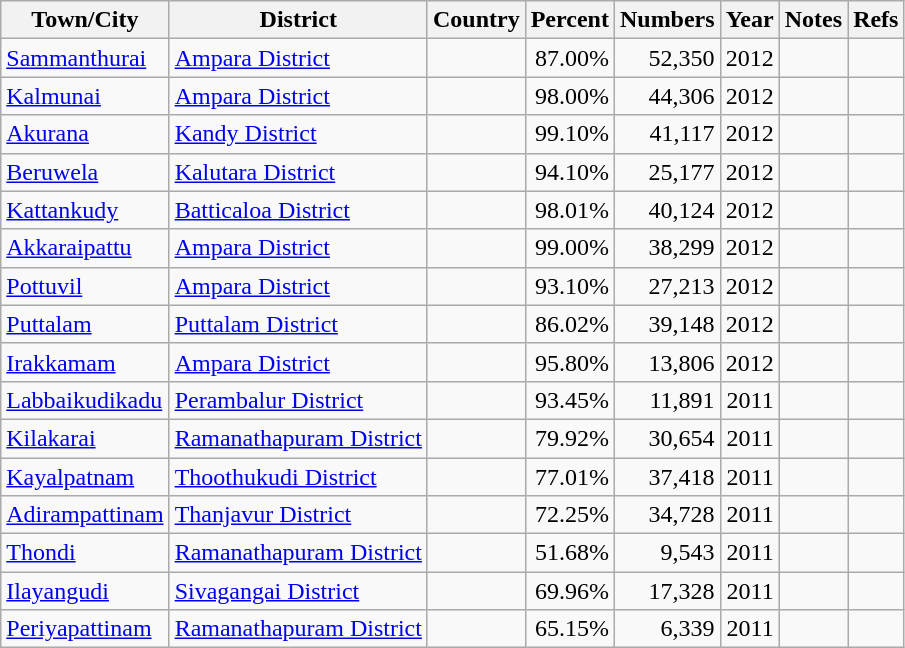<table class="wikitable plainrowheaders sortable" style="font-size:100%; text-align:left;">
<tr>
<th scope=col>Town/City</th>
<th scope=col>District</th>
<th scope=col>Country</th>
<th scope=col>Percent</th>
<th scope=col>Numbers</th>
<th scope=col>Year</th>
<th scope=col>Notes</th>
<th scope=col class=unsortable>Refs</th>
</tr>
<tr>
<td><a href='#'>Sammanthurai</a></td>
<td><a href='#'>Ampara District</a></td>
<td></td>
<td style="text-align:right">87.00%</td>
<td style="text-align:right">52,350</td>
<td style="text-align:right">2012</td>
<td></td>
<td></td>
</tr>
<tr>
<td><a href='#'>Kalmunai</a></td>
<td><a href='#'>Ampara District</a></td>
<td></td>
<td style="text-align:right">98.00%</td>
<td style="text-align:right">44,306</td>
<td style="text-align:right">2012</td>
<td></td>
<td></td>
</tr>
<tr>
<td><a href='#'>Akurana</a></td>
<td><a href='#'>Kandy District</a></td>
<td></td>
<td style="text-align:right">99.10%</td>
<td style="text-align:right">41,117</td>
<td style="text-align:right">2012</td>
<td></td>
<td></td>
</tr>
<tr>
<td><a href='#'>Beruwela</a></td>
<td><a href='#'>Kalutara District</a></td>
<td></td>
<td style="text-align:right">94.10%</td>
<td style="text-align:right">25,177</td>
<td style="text-align:right">2012</td>
<td></td>
<td></td>
</tr>
<tr>
<td><a href='#'>Kattankudy</a></td>
<td><a href='#'>Batticaloa District</a></td>
<td></td>
<td style="text-align:right">98.01%</td>
<td style="text-align:right">40,124</td>
<td style="text-align:right">2012</td>
<td></td>
<td></td>
</tr>
<tr>
<td><a href='#'>Akkaraipattu</a></td>
<td><a href='#'>Ampara District</a></td>
<td></td>
<td style="text-align:right">99.00%</td>
<td style="text-align:right">38,299</td>
<td style="text-align:right">2012</td>
<td></td>
<td></td>
</tr>
<tr>
<td><a href='#'>Pottuvil</a></td>
<td><a href='#'>Ampara District</a></td>
<td></td>
<td style="text-align:right">93.10%</td>
<td style="text-align:right">27,213</td>
<td style="text-align:right">2012</td>
<td></td>
<td></td>
</tr>
<tr>
<td><a href='#'>Puttalam</a></td>
<td><a href='#'>Puttalam District</a></td>
<td></td>
<td style="text-align:right">86.02%</td>
<td style="text-align:right">39,148</td>
<td style="text-align:right">2012</td>
<td></td>
<td></td>
</tr>
<tr>
<td><a href='#'>Irakkamam</a></td>
<td><a href='#'>Ampara District</a></td>
<td></td>
<td style="text-align:right">95.80%</td>
<td style="text-align:right">13,806</td>
<td style="text-align:right">2012</td>
<td></td>
<td></td>
</tr>
<tr>
<td><a href='#'>Labbaikudikadu</a></td>
<td><a href='#'>Perambalur District</a></td>
<td></td>
<td style="text-align:right">93.45%</td>
<td style="text-align:right">11,891</td>
<td style="text-align:right">2011</td>
<td></td>
<td></td>
</tr>
<tr>
<td><a href='#'>Kilakarai</a></td>
<td><a href='#'>Ramanathapuram District</a></td>
<td></td>
<td style="text-align:right">79.92%</td>
<td style="text-align:right">30,654</td>
<td style="text-align:right">2011</td>
<td></td>
<td></td>
</tr>
<tr>
<td><a href='#'>Kayalpatnam</a></td>
<td><a href='#'>Thoothukudi District</a></td>
<td></td>
<td style="text-align:right">77.01%</td>
<td style="text-align:right">37,418</td>
<td style="text-align:right">2011</td>
<td></td>
<td></td>
</tr>
<tr>
<td><a href='#'>Adirampattinam</a></td>
<td><a href='#'>Thanjavur District</a></td>
<td></td>
<td style="text-align:right">72.25%</td>
<td style="text-align:right">34,728</td>
<td style="text-align:right">2011</td>
<td></td>
<td></td>
</tr>
<tr>
<td><a href='#'>Thondi</a></td>
<td><a href='#'>Ramanathapuram District</a></td>
<td></td>
<td style="text-align:right">51.68%</td>
<td style="text-align:right">9,543</td>
<td style="text-align:right">2011</td>
<td></td>
<td></td>
</tr>
<tr>
<td><a href='#'>Ilayangudi</a></td>
<td><a href='#'>Sivagangai District</a></td>
<td></td>
<td style="text-align:right">69.96%</td>
<td style="text-align:right">17,328</td>
<td style="text-align:right">2011</td>
<td></td>
<td></td>
</tr>
<tr>
<td><a href='#'>Periyapattinam</a></td>
<td><a href='#'>Ramanathapuram District</a></td>
<td></td>
<td style="text-align:right">65.15%</td>
<td style="text-align:right">6,339</td>
<td style="text-align:right">2011</td>
<td></td>
<td></td>
</tr>
</table>
